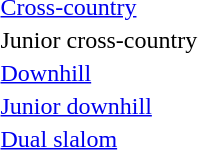<table>
<tr>
<td><a href='#'>Cross-country</a></td>
<td></td>
<td></td>
<td></td>
</tr>
<tr>
<td>Junior cross-country</td>
<td></td>
<td></td>
<td></td>
</tr>
<tr>
<td><a href='#'>Downhill</a></td>
<td></td>
<td></td>
<td></td>
</tr>
<tr>
<td><a href='#'>Junior downhill</a></td>
<td></td>
<td></td>
<td></td>
</tr>
<tr>
<td><a href='#'>Dual slalom</a></td>
<td></td>
<td></td>
<td></td>
</tr>
</table>
